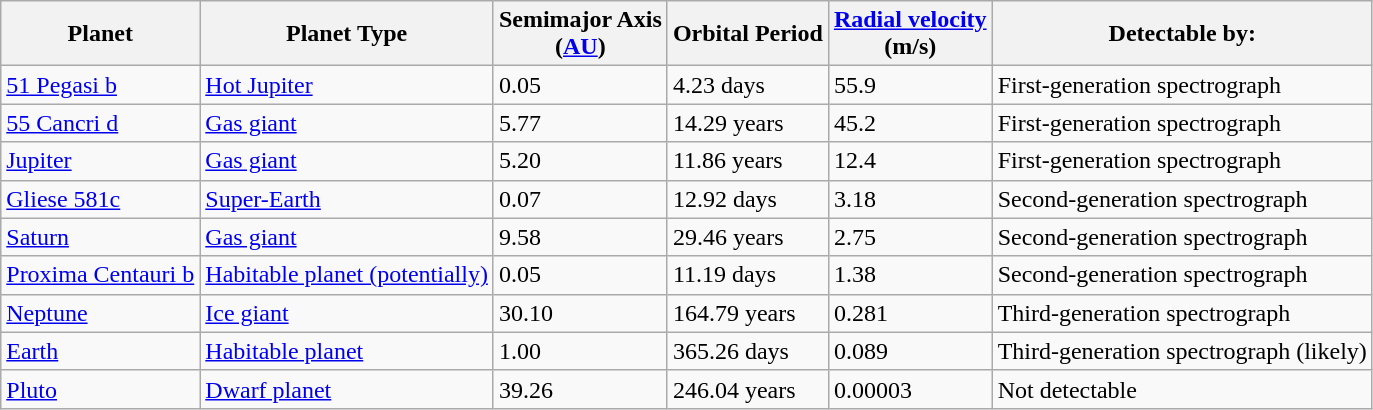<table class="wikitable">
<tr>
<th>Planet</th>
<th>Planet Type <br></th>
<th>Semimajor Axis <br>(<a href='#'>AU</a>)</th>
<th>Orbital Period <br></th>
<th><a href='#'>Radial velocity</a><br>(m/s)</th>
<th>Detectable by:</th>
</tr>
<tr>
<td><a href='#'>51 Pegasi b</a></td>
<td><a href='#'>Hot Jupiter</a></td>
<td>0.05</td>
<td>4.23 days</td>
<td>55.9</td>
<td>First-generation spectrograph</td>
</tr>
<tr>
<td><a href='#'>55 Cancri d</a></td>
<td><a href='#'>Gas giant</a></td>
<td>5.77</td>
<td>14.29 years</td>
<td>45.2</td>
<td>First-generation spectrograph</td>
</tr>
<tr>
<td><a href='#'>Jupiter</a></td>
<td><a href='#'>Gas giant</a></td>
<td>5.20</td>
<td>11.86 years</td>
<td>12.4</td>
<td>First-generation spectrograph</td>
</tr>
<tr>
<td><a href='#'>Gliese 581c</a></td>
<td><a href='#'>Super-Earth</a></td>
<td>0.07</td>
<td>12.92 days</td>
<td>3.18</td>
<td>Second-generation spectrograph</td>
</tr>
<tr>
<td><a href='#'>Saturn</a></td>
<td><a href='#'>Gas giant</a></td>
<td>9.58</td>
<td>29.46 years</td>
<td>2.75</td>
<td>Second-generation spectrograph</td>
</tr>
<tr>
<td><a href='#'>Proxima Centauri b</a></td>
<td><a href='#'>Habitable planet (potentially)</a></td>
<td>0.05</td>
<td>11.19 days</td>
<td>1.38</td>
<td>Second-generation spectrograph</td>
</tr>
<tr>
<td><a href='#'>Neptune</a></td>
<td><a href='#'>Ice giant</a></td>
<td>30.10</td>
<td>164.79 years</td>
<td>0.281</td>
<td>Third-generation spectrograph</td>
</tr>
<tr>
<td><a href='#'>Earth</a></td>
<td><a href='#'>Habitable planet</a></td>
<td>1.00</td>
<td>365.26 days</td>
<td>0.089</td>
<td>Third-generation spectrograph (likely)</td>
</tr>
<tr>
<td><a href='#'>Pluto</a></td>
<td><a href='#'>Dwarf planet</a></td>
<td>39.26</td>
<td>246.04 years</td>
<td>0.00003</td>
<td>Not detectable</td>
</tr>
</table>
